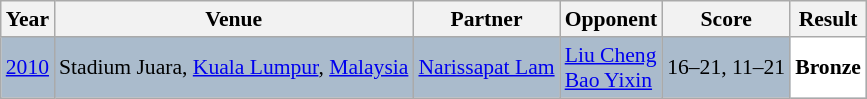<table class="sortable wikitable" style="font-size: 90%;">
<tr>
<th>Year</th>
<th>Venue</th>
<th>Partner</th>
<th>Opponent</th>
<th>Score</th>
<th>Result</th>
</tr>
<tr style="background:#AABBCC">
<td align="center"><a href='#'>2010</a></td>
<td align="left">Stadium Juara, <a href='#'>Kuala Lumpur</a>, <a href='#'>Malaysia</a></td>
<td align="left"> <a href='#'>Narissapat Lam</a></td>
<td align="left"> <a href='#'>Liu Cheng</a> <br>  <a href='#'>Bao Yixin</a></td>
<td align="left">16–21, 11–21</td>
<td style="text-align:left; background:white"> <strong>Bronze</strong></td>
</tr>
</table>
